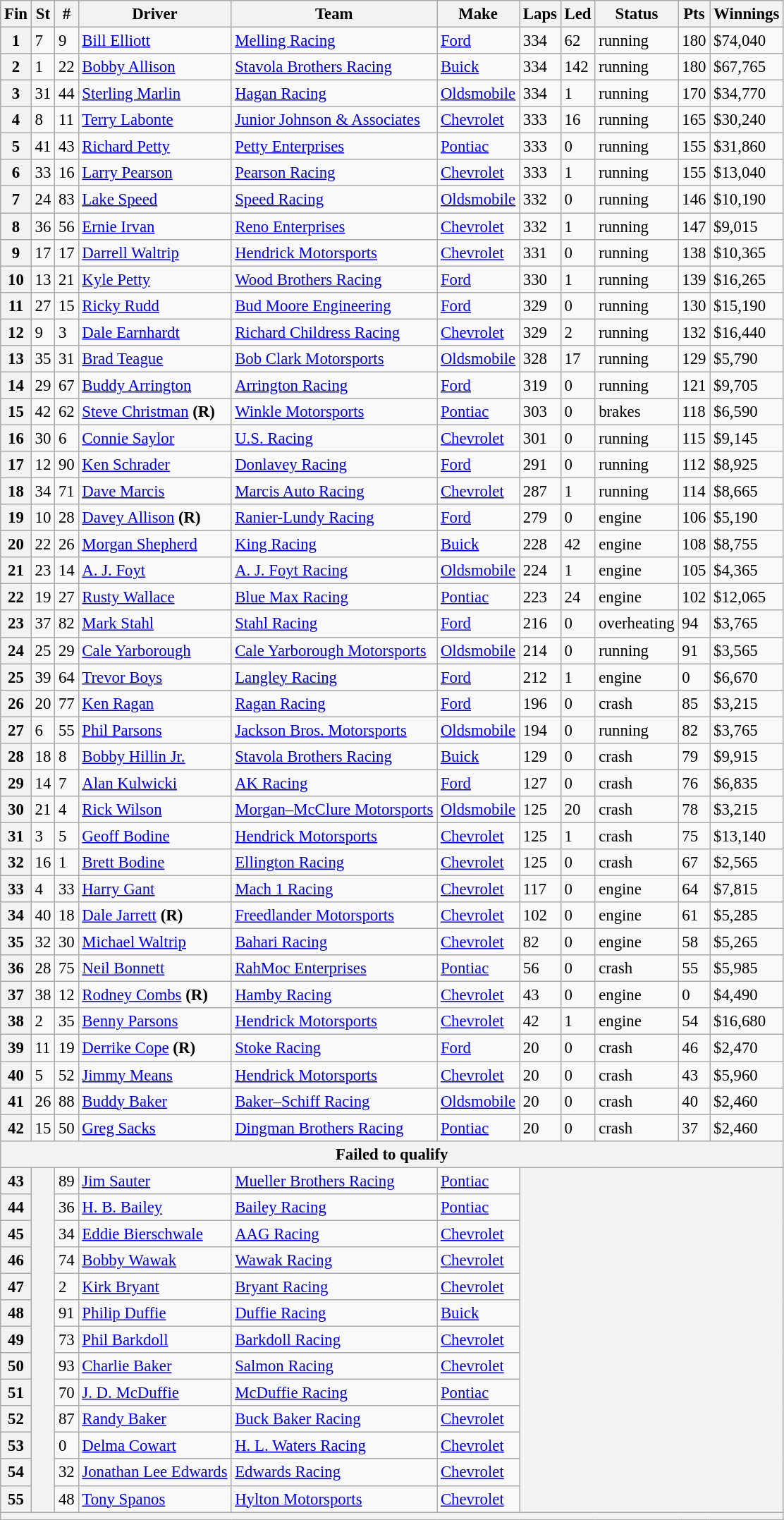<table class="wikitable" style="font-size:95%">
<tr>
<th>Fin</th>
<th>St</th>
<th>#</th>
<th>Driver</th>
<th>Team</th>
<th>Make</th>
<th>Laps</th>
<th>Led</th>
<th>Status</th>
<th>Pts</th>
<th>Winnings</th>
</tr>
<tr>
<th>1</th>
<td>7</td>
<td>9</td>
<td><a href='#'>Bill Elliott</a></td>
<td><a href='#'>Melling Racing</a></td>
<td><a href='#'>Ford</a></td>
<td>334</td>
<td>62</td>
<td>running</td>
<td>180</td>
<td>$74,040</td>
</tr>
<tr>
<th>2</th>
<td>1</td>
<td>22</td>
<td><a href='#'>Bobby Allison</a></td>
<td><a href='#'>Stavola Brothers Racing</a></td>
<td><a href='#'>Buick</a></td>
<td>334</td>
<td>142</td>
<td>running</td>
<td>180</td>
<td>$67,765</td>
</tr>
<tr>
<th>3</th>
<td>31</td>
<td>44</td>
<td><a href='#'>Sterling Marlin</a></td>
<td><a href='#'>Hagan Racing</a></td>
<td><a href='#'>Oldsmobile</a></td>
<td>334</td>
<td>1</td>
<td>running</td>
<td>170</td>
<td>$34,770</td>
</tr>
<tr>
<th>4</th>
<td>8</td>
<td>11</td>
<td><a href='#'>Terry Labonte</a></td>
<td><a href='#'>Junior Johnson & Associates</a></td>
<td><a href='#'>Chevrolet</a></td>
<td>333</td>
<td>16</td>
<td>running</td>
<td>165</td>
<td>$30,240</td>
</tr>
<tr>
<th>5</th>
<td>41</td>
<td>43</td>
<td><a href='#'>Richard Petty</a></td>
<td><a href='#'>Petty Enterprises</a></td>
<td><a href='#'>Pontiac</a></td>
<td>333</td>
<td>0</td>
<td>running</td>
<td>155</td>
<td>$31,860</td>
</tr>
<tr>
<th>6</th>
<td>33</td>
<td>16</td>
<td><a href='#'>Larry Pearson</a></td>
<td><a href='#'>Pearson Racing</a></td>
<td><a href='#'>Chevrolet</a></td>
<td>333</td>
<td>1</td>
<td>running</td>
<td>155</td>
<td>$13,040</td>
</tr>
<tr>
<th>7</th>
<td>24</td>
<td>83</td>
<td><a href='#'>Lake Speed</a></td>
<td><a href='#'>Speed Racing</a></td>
<td><a href='#'>Oldsmobile</a></td>
<td>332</td>
<td>0</td>
<td>running</td>
<td>146</td>
<td>$10,190</td>
</tr>
<tr>
<th>8</th>
<td>36</td>
<td>56</td>
<td><a href='#'>Ernie Irvan</a></td>
<td><a href='#'>Reno Enterprises</a></td>
<td><a href='#'>Chevrolet</a></td>
<td>332</td>
<td>1</td>
<td>running</td>
<td>147</td>
<td>$9,015</td>
</tr>
<tr>
<th>9</th>
<td>17</td>
<td>17</td>
<td><a href='#'>Darrell Waltrip</a></td>
<td><a href='#'>Hendrick Motorsports</a></td>
<td><a href='#'>Chevrolet</a></td>
<td>331</td>
<td>0</td>
<td>running</td>
<td>138</td>
<td>$10,365</td>
</tr>
<tr>
<th>10</th>
<td>13</td>
<td>21</td>
<td><a href='#'>Kyle Petty</a></td>
<td><a href='#'>Wood Brothers Racing</a></td>
<td><a href='#'>Ford</a></td>
<td>330</td>
<td>1</td>
<td>running</td>
<td>139</td>
<td>$16,265</td>
</tr>
<tr>
<th>11</th>
<td>27</td>
<td>15</td>
<td><a href='#'>Ricky Rudd</a></td>
<td><a href='#'>Bud Moore Engineering</a></td>
<td><a href='#'>Ford</a></td>
<td>329</td>
<td>0</td>
<td>running</td>
<td>130</td>
<td>$15,190</td>
</tr>
<tr>
<th>12</th>
<td>9</td>
<td>3</td>
<td><a href='#'>Dale Earnhardt</a></td>
<td><a href='#'>Richard Childress Racing</a></td>
<td><a href='#'>Chevrolet</a></td>
<td>329</td>
<td>2</td>
<td>running</td>
<td>132</td>
<td>$16,440</td>
</tr>
<tr>
<th>13</th>
<td>35</td>
<td>31</td>
<td><a href='#'>Brad Teague</a></td>
<td><a href='#'>Bob Clark Motorsports</a></td>
<td><a href='#'>Oldsmobile</a></td>
<td>328</td>
<td>17</td>
<td>running</td>
<td>129</td>
<td>$5,790</td>
</tr>
<tr>
<th>14</th>
<td>29</td>
<td>67</td>
<td><a href='#'>Buddy Arrington</a></td>
<td><a href='#'>Arrington Racing</a></td>
<td><a href='#'>Ford</a></td>
<td>319</td>
<td>0</td>
<td>running</td>
<td>121</td>
<td>$9,705</td>
</tr>
<tr>
<th>15</th>
<td>42</td>
<td>62</td>
<td><a href='#'>Steve Christman</a> <strong>(R)</strong></td>
<td><a href='#'>Winkle Motorsports</a></td>
<td><a href='#'>Pontiac</a></td>
<td>303</td>
<td>0</td>
<td>brakes</td>
<td>118</td>
<td>$6,590</td>
</tr>
<tr>
<th>16</th>
<td>30</td>
<td>6</td>
<td><a href='#'>Connie Saylor</a></td>
<td><a href='#'>U.S. Racing</a></td>
<td><a href='#'>Chevrolet</a></td>
<td>301</td>
<td>0</td>
<td>running</td>
<td>115</td>
<td>$9,145</td>
</tr>
<tr>
<th>17</th>
<td>12</td>
<td>90</td>
<td><a href='#'>Ken Schrader</a></td>
<td><a href='#'>Donlavey Racing</a></td>
<td><a href='#'>Ford</a></td>
<td>291</td>
<td>0</td>
<td>running</td>
<td>112</td>
<td>$8,925</td>
</tr>
<tr>
<th>18</th>
<td>34</td>
<td>71</td>
<td><a href='#'>Dave Marcis</a></td>
<td><a href='#'>Marcis Auto Racing</a></td>
<td><a href='#'>Chevrolet</a></td>
<td>287</td>
<td>1</td>
<td>running</td>
<td>114</td>
<td>$8,665</td>
</tr>
<tr>
<th>19</th>
<td>10</td>
<td>28</td>
<td><a href='#'>Davey Allison</a> <strong>(R)</strong></td>
<td><a href='#'>Ranier-Lundy Racing</a></td>
<td><a href='#'>Ford</a></td>
<td>279</td>
<td>0</td>
<td>engine</td>
<td>106</td>
<td>$5,190</td>
</tr>
<tr>
<th>20</th>
<td>22</td>
<td>26</td>
<td><a href='#'>Morgan Shepherd</a></td>
<td><a href='#'>King Racing</a></td>
<td><a href='#'>Buick</a></td>
<td>228</td>
<td>42</td>
<td>engine</td>
<td>108</td>
<td>$8,755</td>
</tr>
<tr>
<th>21</th>
<td>23</td>
<td>14</td>
<td><a href='#'>A. J. Foyt</a></td>
<td><a href='#'>A. J. Foyt Racing</a></td>
<td><a href='#'>Oldsmobile</a></td>
<td>224</td>
<td>1</td>
<td>engine</td>
<td>105</td>
<td>$4,365</td>
</tr>
<tr>
<th>22</th>
<td>19</td>
<td>27</td>
<td><a href='#'>Rusty Wallace</a></td>
<td><a href='#'>Blue Max Racing</a></td>
<td><a href='#'>Pontiac</a></td>
<td>223</td>
<td>24</td>
<td>engine</td>
<td>102</td>
<td>$12,065</td>
</tr>
<tr>
<th>23</th>
<td>37</td>
<td>82</td>
<td><a href='#'>Mark Stahl</a></td>
<td><a href='#'>Stahl Racing</a></td>
<td><a href='#'>Ford</a></td>
<td>216</td>
<td>0</td>
<td>overheating</td>
<td>94</td>
<td>$3,765</td>
</tr>
<tr>
<th>24</th>
<td>25</td>
<td>29</td>
<td><a href='#'>Cale Yarborough</a></td>
<td><a href='#'>Cale Yarborough Motorsports</a></td>
<td><a href='#'>Oldsmobile</a></td>
<td>214</td>
<td>0</td>
<td>running</td>
<td>91</td>
<td>$3,565</td>
</tr>
<tr>
<th>25</th>
<td>39</td>
<td>64</td>
<td><a href='#'>Trevor Boys</a></td>
<td><a href='#'>Langley Racing</a></td>
<td><a href='#'>Ford</a></td>
<td>212</td>
<td>1</td>
<td>engine</td>
<td>0</td>
<td>$6,670</td>
</tr>
<tr>
<th>26</th>
<td>20</td>
<td>77</td>
<td><a href='#'>Ken Ragan</a></td>
<td><a href='#'>Ragan Racing</a></td>
<td><a href='#'>Ford</a></td>
<td>196</td>
<td>0</td>
<td>crash</td>
<td>85</td>
<td>$3,215</td>
</tr>
<tr>
<th>27</th>
<td>6</td>
<td>55</td>
<td><a href='#'>Phil Parsons</a></td>
<td><a href='#'>Jackson Bros. Motorsports</a></td>
<td><a href='#'>Oldsmobile</a></td>
<td>194</td>
<td>0</td>
<td>running</td>
<td>82</td>
<td>$3,765</td>
</tr>
<tr>
<th>28</th>
<td>18</td>
<td>8</td>
<td><a href='#'>Bobby Hillin Jr.</a></td>
<td><a href='#'>Stavola Brothers Racing</a></td>
<td><a href='#'>Buick</a></td>
<td>129</td>
<td>0</td>
<td>crash</td>
<td>79</td>
<td>$9,915</td>
</tr>
<tr>
<th>29</th>
<td>14</td>
<td>7</td>
<td><a href='#'>Alan Kulwicki</a></td>
<td><a href='#'>AK Racing</a></td>
<td><a href='#'>Ford</a></td>
<td>127</td>
<td>0</td>
<td>crash</td>
<td>76</td>
<td>$6,835</td>
</tr>
<tr>
<th>30</th>
<td>21</td>
<td>4</td>
<td><a href='#'>Rick Wilson</a></td>
<td><a href='#'>Morgan–McClure Motorsports</a></td>
<td><a href='#'>Oldsmobile</a></td>
<td>125</td>
<td>20</td>
<td>crash</td>
<td>78</td>
<td>$3,215</td>
</tr>
<tr>
<th>31</th>
<td>3</td>
<td>5</td>
<td><a href='#'>Geoff Bodine</a></td>
<td><a href='#'>Hendrick Motorsports</a></td>
<td><a href='#'>Chevrolet</a></td>
<td>125</td>
<td>1</td>
<td>crash</td>
<td>75</td>
<td>$13,140</td>
</tr>
<tr>
<th>32</th>
<td>16</td>
<td>1</td>
<td><a href='#'>Brett Bodine</a></td>
<td><a href='#'>Ellington Racing</a></td>
<td><a href='#'>Chevrolet</a></td>
<td>125</td>
<td>0</td>
<td>crash</td>
<td>67</td>
<td>$2,565</td>
</tr>
<tr>
<th>33</th>
<td>4</td>
<td>33</td>
<td><a href='#'>Harry Gant</a></td>
<td><a href='#'>Mach 1 Racing</a></td>
<td><a href='#'>Chevrolet</a></td>
<td>117</td>
<td>0</td>
<td>engine</td>
<td>64</td>
<td>$7,815</td>
</tr>
<tr>
<th>34</th>
<td>40</td>
<td>18</td>
<td><a href='#'>Dale Jarrett</a> <strong>(R)</strong></td>
<td><a href='#'>Freedlander Motorsports</a></td>
<td><a href='#'>Chevrolet</a></td>
<td>102</td>
<td>0</td>
<td>engine</td>
<td>61</td>
<td>$5,285</td>
</tr>
<tr>
<th>35</th>
<td>32</td>
<td>30</td>
<td><a href='#'>Michael Waltrip</a></td>
<td><a href='#'>Bahari Racing</a></td>
<td><a href='#'>Chevrolet</a></td>
<td>82</td>
<td>0</td>
<td>engine</td>
<td>58</td>
<td>$5,265</td>
</tr>
<tr>
<th>36</th>
<td>28</td>
<td>75</td>
<td><a href='#'>Neil Bonnett</a></td>
<td><a href='#'>RahMoc Enterprises</a></td>
<td><a href='#'>Pontiac</a></td>
<td>56</td>
<td>0</td>
<td>crash</td>
<td>55</td>
<td>$5,985</td>
</tr>
<tr>
<th>37</th>
<td>38</td>
<td>12</td>
<td><a href='#'>Rodney Combs</a> <strong>(R)</strong></td>
<td><a href='#'>Hamby Racing</a></td>
<td><a href='#'>Chevrolet</a></td>
<td>43</td>
<td>0</td>
<td>engine</td>
<td>0</td>
<td>$4,490</td>
</tr>
<tr>
<th>38</th>
<td>2</td>
<td>35</td>
<td><a href='#'>Benny Parsons</a></td>
<td><a href='#'>Hendrick Motorsports</a></td>
<td><a href='#'>Chevrolet</a></td>
<td>42</td>
<td>1</td>
<td>engine</td>
<td>54</td>
<td>$16,680</td>
</tr>
<tr>
<th>39</th>
<td>11</td>
<td>19</td>
<td><a href='#'>Derrike Cope</a> <strong>(R)</strong></td>
<td><a href='#'>Stoke Racing</a></td>
<td><a href='#'>Ford</a></td>
<td>20</td>
<td>0</td>
<td>crash</td>
<td>46</td>
<td>$2,470</td>
</tr>
<tr>
<th>40</th>
<td>5</td>
<td>52</td>
<td><a href='#'>Jimmy Means</a></td>
<td><a href='#'>Hendrick Motorsports</a></td>
<td><a href='#'>Chevrolet</a></td>
<td>20</td>
<td>0</td>
<td>crash</td>
<td>43</td>
<td>$5,960</td>
</tr>
<tr>
<th>41</th>
<td>26</td>
<td>88</td>
<td><a href='#'>Buddy Baker</a></td>
<td><a href='#'>Baker–Schiff Racing</a></td>
<td><a href='#'>Oldsmobile</a></td>
<td>20</td>
<td>0</td>
<td>crash</td>
<td>40</td>
<td>$2,460</td>
</tr>
<tr>
<th>42</th>
<td>15</td>
<td>50</td>
<td><a href='#'>Greg Sacks</a></td>
<td><a href='#'>Dingman Brothers Racing</a></td>
<td><a href='#'>Pontiac</a></td>
<td>20</td>
<td>0</td>
<td>crash</td>
<td>37</td>
<td>$2,460</td>
</tr>
<tr>
<th colspan="11">Failed to qualify</th>
</tr>
<tr>
<th>43</th>
<th rowspan="13"></th>
<td>89</td>
<td><a href='#'>Jim Sauter</a></td>
<td><a href='#'>Mueller Brothers Racing</a></td>
<td><a href='#'>Pontiac</a></td>
<th colspan="5" rowspan="13"></th>
</tr>
<tr>
<th>44</th>
<td>36</td>
<td><a href='#'>H. B. Bailey</a></td>
<td><a href='#'>Bailey Racing</a></td>
<td><a href='#'>Pontiac</a></td>
</tr>
<tr>
<th>45</th>
<td>34</td>
<td><a href='#'>Eddie Bierschwale</a></td>
<td><a href='#'>AAG Racing</a></td>
<td><a href='#'>Chevrolet</a></td>
</tr>
<tr>
<th>46</th>
<td>74</td>
<td><a href='#'>Bobby Wawak</a></td>
<td><a href='#'>Wawak Racing</a></td>
<td><a href='#'>Chevrolet</a></td>
</tr>
<tr>
<th>47</th>
<td>2</td>
<td><a href='#'>Kirk Bryant</a></td>
<td><a href='#'>Bryant Racing</a></td>
<td><a href='#'>Chevrolet</a></td>
</tr>
<tr>
<th>48</th>
<td>91</td>
<td><a href='#'>Philip Duffie</a></td>
<td><a href='#'>Duffie Racing</a></td>
<td><a href='#'>Buick</a></td>
</tr>
<tr>
<th>49</th>
<td>73</td>
<td><a href='#'>Phil Barkdoll</a></td>
<td><a href='#'>Barkdoll Racing</a></td>
<td><a href='#'>Chevrolet</a></td>
</tr>
<tr>
<th>50</th>
<td>93</td>
<td><a href='#'>Charlie Baker</a></td>
<td><a href='#'>Salmon Racing</a></td>
<td><a href='#'>Chevrolet</a></td>
</tr>
<tr>
<th>51</th>
<td>70</td>
<td><a href='#'>J. D. McDuffie</a></td>
<td><a href='#'>McDuffie Racing</a></td>
<td><a href='#'>Pontiac</a></td>
</tr>
<tr>
<th>52</th>
<td>87</td>
<td><a href='#'>Randy Baker</a></td>
<td><a href='#'>Buck Baker Racing</a></td>
<td><a href='#'>Chevrolet</a></td>
</tr>
<tr>
<th>53</th>
<td>0</td>
<td><a href='#'>Delma Cowart</a></td>
<td><a href='#'>H. L. Waters Racing</a></td>
<td><a href='#'>Chevrolet</a></td>
</tr>
<tr>
<th>54</th>
<td>32</td>
<td><a href='#'>Jonathan Lee Edwards</a></td>
<td><a href='#'>Edwards Racing</a></td>
<td><a href='#'>Chevrolet</a></td>
</tr>
<tr>
<th>55</th>
<td>48</td>
<td><a href='#'>Tony Spanos</a></td>
<td><a href='#'>Hylton Motorsports</a></td>
<td><a href='#'>Chevrolet</a></td>
</tr>
<tr>
<th colspan="11"></th>
</tr>
</table>
